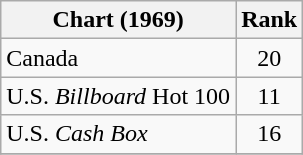<table class="wikitable sortable">
<tr>
<th align="left">Chart (1969)</th>
<th style="text-align:center;">Rank</th>
</tr>
<tr>
<td>Canada</td>
<td style="text-align:center;">20</td>
</tr>
<tr>
<td>U.S. <em>Billboard</em> Hot 100</td>
<td style="text-align:center;">11</td>
</tr>
<tr>
<td>U.S. <em>Cash Box</em> </td>
<td style="text-align:center;">16</td>
</tr>
<tr>
</tr>
</table>
